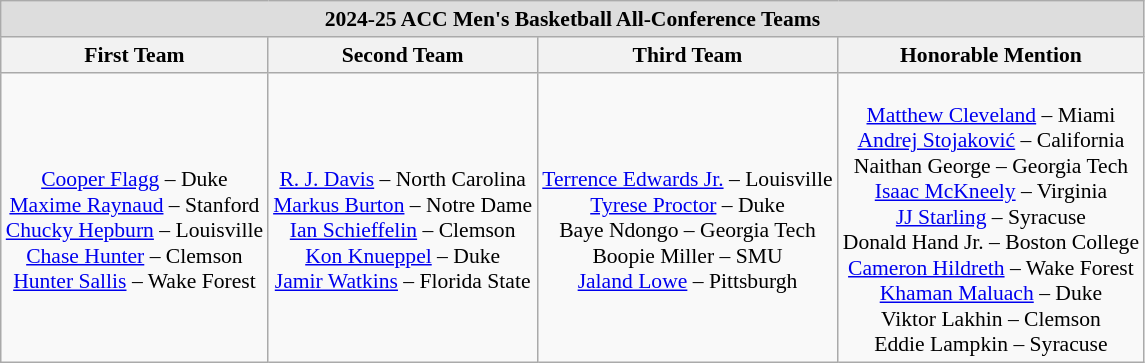<table class="wikitable" style="white-space:nowrap; text-align:center; font-size:90%;">
<tr>
<td colspan="7" style="background:#ddd;"><strong>2024-25 ACC Men's Basketball All-Conference Teams</strong></td>
</tr>
<tr>
<th>First Team</th>
<th>Second Team</th>
<th>Third Team</th>
<th>Honorable Mention</th>
</tr>
<tr>
<td><br><a href='#'>Cooper Flagg</a> – Duke<br>
<a href='#'>Maxime Raynaud</a> – Stanford<br>
<a href='#'>Chucky Hepburn</a> – Louisville<br>
<a href='#'>Chase Hunter</a> – Clemson<br>
<a href='#'>Hunter Sallis</a> – Wake Forest</td>
<td><br><a href='#'>R. J. Davis</a> – North Carolina<br>
<a href='#'>Markus Burton</a> – Notre Dame<br>
<a href='#'>Ian Schieffelin</a> – Clemson<br>
<a href='#'>Kon Knueppel</a> – Duke<br>
<a href='#'>Jamir Watkins</a> – Florida State</td>
<td><br><a href='#'>Terrence Edwards Jr.</a> – Louisville<br>
<a href='#'>Tyrese Proctor</a> – Duke<br>
Baye Ndongo – Georgia Tech<br>
Boopie Miller – SMU<br>
<a href='#'>Jaland Lowe</a> – Pittsburgh</td>
<td><br><a href='#'>Matthew Cleveland</a> – Miami<br>
<a href='#'>Andrej Stojaković</a> – California<br>
Naithan George – Georgia Tech<br>
<a href='#'>Isaac McKneely</a> – Virginia<br>
<a href='#'>JJ Starling</a> – Syracuse<br>
Donald Hand Jr. – Boston College<br>
<a href='#'>Cameron Hildreth</a> – Wake Forest<br>
<a href='#'>Khaman Maluach</a> – Duke<br>
Viktor Lakhin – Clemson<br>
Eddie Lampkin – Syracuse</td>
</tr>
</table>
